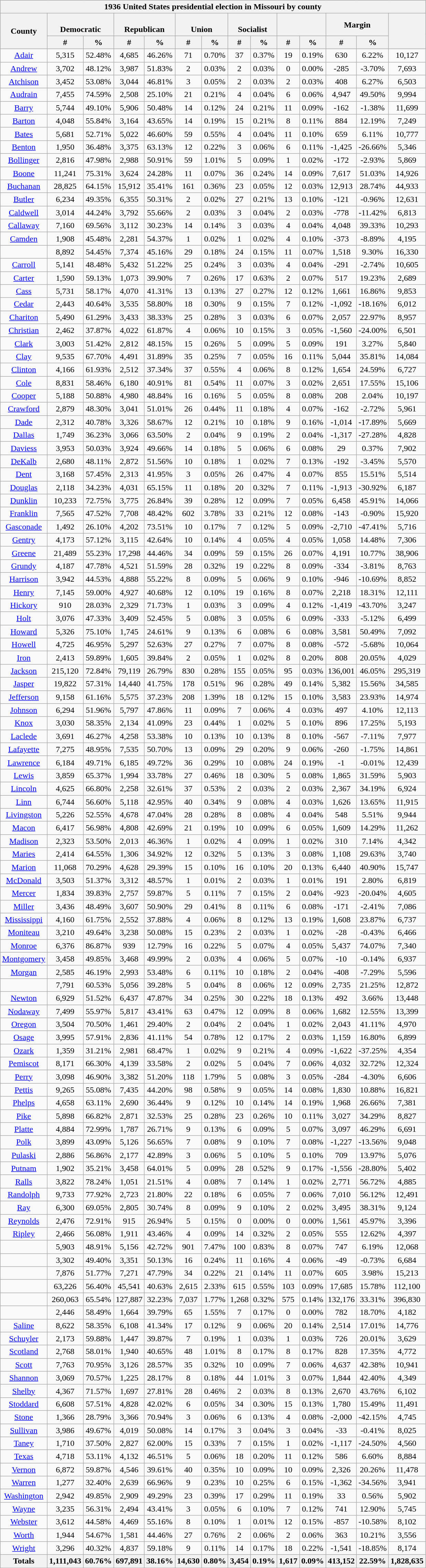<table class="wikitable sortable mw-collapsible mw-collapsed" style="text-align:center">
<tr>
<th colspan="14">1936 United States presidential election in Missouri by county</th>
</tr>
<tr>
<th rowspan="2">County</th>
<th colspan="2" style="text-align:center;"><br>Democratic</th>
<th colspan="2" style="text-align:center;"><br>Republican</th>
<th colspan="2" style="text-align:center;"><br>Union</th>
<th colspan="2" style="text-align:center;"><br>Socialist</th>
<th colspan="2" style="text-align:center;"><br></th>
<th colspan="2" style="text-align:center;">Margin</th>
<th rowspan="2" style="text-align:center;"></th>
</tr>
<tr>
<th data-sort-type="number">#</th>
<th data-sort-type="number">%</th>
<th data-sort-type="number">#</th>
<th data-sort-type="number">%</th>
<th data-sort-type="number">#</th>
<th data-sort-type="number">%</th>
<th data-sort-type="number">#</th>
<th data-sort-type="number">%</th>
<th data-sort-type="number">#</th>
<th data-sort-type="number">%</th>
<th data-sort-type="number">#</th>
<th data-sort-type="number">%</th>
</tr>
<tr style="text-align:center;">
<td><a href='#'>Adair</a></td>
<td>5,315</td>
<td>52.48%</td>
<td>4,685</td>
<td>46.26%</td>
<td>71</td>
<td>0.70%</td>
<td>37</td>
<td>0.37%</td>
<td>19</td>
<td>0.19%</td>
<td>630</td>
<td>6.22%</td>
<td>10,127</td>
</tr>
<tr style="text-align:center;">
<td><a href='#'>Andrew</a></td>
<td>3,702</td>
<td>48.12%</td>
<td>3,987</td>
<td>51.83%</td>
<td>2</td>
<td>0.03%</td>
<td>2</td>
<td>0.03%</td>
<td>0</td>
<td>0.00%</td>
<td>-285</td>
<td>-3.70%</td>
<td>7,693</td>
</tr>
<tr style="text-align:center;">
<td><a href='#'>Atchison</a></td>
<td>3,452</td>
<td>53.08%</td>
<td>3,044</td>
<td>46.81%</td>
<td>3</td>
<td>0.05%</td>
<td>2</td>
<td>0.03%</td>
<td>2</td>
<td>0.03%</td>
<td>408</td>
<td>6.27%</td>
<td>6,503</td>
</tr>
<tr style="text-align:center;">
<td><a href='#'>Audrain</a></td>
<td>7,455</td>
<td>74.59%</td>
<td>2,508</td>
<td>25.10%</td>
<td>21</td>
<td>0.21%</td>
<td>4</td>
<td>0.04%</td>
<td>6</td>
<td>0.06%</td>
<td>4,947</td>
<td>49.50%</td>
<td>9,994</td>
</tr>
<tr style="text-align:center;">
<td><a href='#'>Barry</a></td>
<td>5,744</td>
<td>49.10%</td>
<td>5,906</td>
<td>50.48%</td>
<td>14</td>
<td>0.12%</td>
<td>24</td>
<td>0.21%</td>
<td>11</td>
<td>0.09%</td>
<td>-162</td>
<td>-1.38%</td>
<td>11,699</td>
</tr>
<tr style="text-align:center;">
<td><a href='#'>Barton</a></td>
<td>4,048</td>
<td>55.84%</td>
<td>3,164</td>
<td>43.65%</td>
<td>14</td>
<td>0.19%</td>
<td>15</td>
<td>0.21%</td>
<td>8</td>
<td>0.11%</td>
<td>884</td>
<td>12.19%</td>
<td>7,249</td>
</tr>
<tr style="text-align:center;">
<td><a href='#'>Bates</a></td>
<td>5,681</td>
<td>52.71%</td>
<td>5,022</td>
<td>46.60%</td>
<td>59</td>
<td>0.55%</td>
<td>4</td>
<td>0.04%</td>
<td>11</td>
<td>0.10%</td>
<td>659</td>
<td>6.11%</td>
<td>10,777</td>
</tr>
<tr style="text-align:center;">
<td><a href='#'>Benton</a></td>
<td>1,950</td>
<td>36.48%</td>
<td>3,375</td>
<td>63.13%</td>
<td>12</td>
<td>0.22%</td>
<td>3</td>
<td>0.06%</td>
<td>6</td>
<td>0.11%</td>
<td>-1,425</td>
<td>-26.66%</td>
<td>5,346</td>
</tr>
<tr style="text-align:center;">
<td><a href='#'>Bollinger</a></td>
<td>2,816</td>
<td>47.98%</td>
<td>2,988</td>
<td>50.91%</td>
<td>59</td>
<td>1.01%</td>
<td>5</td>
<td>0.09%</td>
<td>1</td>
<td>0.02%</td>
<td>-172</td>
<td>-2.93%</td>
<td>5,869</td>
</tr>
<tr style="text-align:center;">
<td><a href='#'>Boone</a></td>
<td>11,241</td>
<td>75.31%</td>
<td>3,624</td>
<td>24.28%</td>
<td>11</td>
<td>0.07%</td>
<td>36</td>
<td>0.24%</td>
<td>14</td>
<td>0.09%</td>
<td>7,617</td>
<td>51.03%</td>
<td>14,926</td>
</tr>
<tr style="text-align:center;">
<td><a href='#'>Buchanan</a></td>
<td>28,825</td>
<td>64.15%</td>
<td>15,912</td>
<td>35.41%</td>
<td>161</td>
<td>0.36%</td>
<td>23</td>
<td>0.05%</td>
<td>12</td>
<td>0.03%</td>
<td>12,913</td>
<td>28.74%</td>
<td>44,933</td>
</tr>
<tr style="text-align:center;">
<td><a href='#'>Butler</a></td>
<td>6,234</td>
<td>49.35%</td>
<td>6,355</td>
<td>50.31%</td>
<td>2</td>
<td>0.02%</td>
<td>27</td>
<td>0.21%</td>
<td>13</td>
<td>0.10%</td>
<td>-121</td>
<td>-0.96%</td>
<td>12,631</td>
</tr>
<tr style="text-align:center;">
<td><a href='#'>Caldwell</a></td>
<td>3,014</td>
<td>44.24%</td>
<td>3,792</td>
<td>55.66%</td>
<td>2</td>
<td>0.03%</td>
<td>3</td>
<td>0.04%</td>
<td>2</td>
<td>0.03%</td>
<td>-778</td>
<td>-11.42%</td>
<td>6,813</td>
</tr>
<tr style="text-align:center;">
<td><a href='#'>Callaway</a></td>
<td>7,160</td>
<td>69.56%</td>
<td>3,112</td>
<td>30.23%</td>
<td>14</td>
<td>0.14%</td>
<td>3</td>
<td>0.03%</td>
<td>4</td>
<td>0.04%</td>
<td>4,048</td>
<td>39.33%</td>
<td>10,293</td>
</tr>
<tr style="text-align:center;">
<td><a href='#'>Camden</a></td>
<td>1,908</td>
<td>45.48%</td>
<td>2,281</td>
<td>54.37%</td>
<td>1</td>
<td>0.02%</td>
<td>1</td>
<td>0.02%</td>
<td>4</td>
<td>0.10%</td>
<td>-373</td>
<td>-8.89%</td>
<td>4,195</td>
</tr>
<tr style="text-align:center;">
<td></td>
<td>8,892</td>
<td>54.45%</td>
<td>7,374</td>
<td>45.16%</td>
<td>29</td>
<td>0.18%</td>
<td>24</td>
<td>0.15%</td>
<td>11</td>
<td>0.07%</td>
<td>1,518</td>
<td>9.30%</td>
<td>16,330</td>
</tr>
<tr style="text-align:center;">
<td><a href='#'>Carroll</a></td>
<td>5,141</td>
<td>48.48%</td>
<td>5,432</td>
<td>51.22%</td>
<td>25</td>
<td>0.24%</td>
<td>3</td>
<td>0.03%</td>
<td>4</td>
<td>0.04%</td>
<td>-291</td>
<td>-2.74%</td>
<td>10,605</td>
</tr>
<tr style="text-align:center;">
<td><a href='#'>Carter</a></td>
<td>1,590</td>
<td>59.13%</td>
<td>1,073</td>
<td>39.90%</td>
<td>7</td>
<td>0.26%</td>
<td>17</td>
<td>0.63%</td>
<td>2</td>
<td>0.07%</td>
<td>517</td>
<td>19.23%</td>
<td>2,689</td>
</tr>
<tr style="text-align:center;">
<td><a href='#'>Cass</a></td>
<td>5,731</td>
<td>58.17%</td>
<td>4,070</td>
<td>41.31%</td>
<td>13</td>
<td>0.13%</td>
<td>27</td>
<td>0.27%</td>
<td>12</td>
<td>0.12%</td>
<td>1,661</td>
<td>16.86%</td>
<td>9,853</td>
</tr>
<tr style="text-align:center;">
<td><a href='#'>Cedar</a></td>
<td>2,443</td>
<td>40.64%</td>
<td>3,535</td>
<td>58.80%</td>
<td>18</td>
<td>0.30%</td>
<td>9</td>
<td>0.15%</td>
<td>7</td>
<td>0.12%</td>
<td>-1,092</td>
<td>-18.16%</td>
<td>6,012</td>
</tr>
<tr style="text-align:center;">
<td><a href='#'>Chariton</a></td>
<td>5,490</td>
<td>61.29%</td>
<td>3,433</td>
<td>38.33%</td>
<td>25</td>
<td>0.28%</td>
<td>3</td>
<td>0.03%</td>
<td>6</td>
<td>0.07%</td>
<td>2,057</td>
<td>22.97%</td>
<td>8,957</td>
</tr>
<tr style="text-align:center;">
<td><a href='#'>Christian</a></td>
<td>2,462</td>
<td>37.87%</td>
<td>4,022</td>
<td>61.87%</td>
<td>4</td>
<td>0.06%</td>
<td>10</td>
<td>0.15%</td>
<td>3</td>
<td>0.05%</td>
<td>-1,560</td>
<td>-24.00%</td>
<td>6,501</td>
</tr>
<tr style="text-align:center;">
<td><a href='#'>Clark</a></td>
<td>3,003</td>
<td>51.42%</td>
<td>2,812</td>
<td>48.15%</td>
<td>15</td>
<td>0.26%</td>
<td>5</td>
<td>0.09%</td>
<td>5</td>
<td>0.09%</td>
<td>191</td>
<td>3.27%</td>
<td>5,840</td>
</tr>
<tr style="text-align:center;">
<td><a href='#'>Clay</a></td>
<td>9,535</td>
<td>67.70%</td>
<td>4,491</td>
<td>31.89%</td>
<td>35</td>
<td>0.25%</td>
<td>7</td>
<td>0.05%</td>
<td>16</td>
<td>0.11%</td>
<td>5,044</td>
<td>35.81%</td>
<td>14,084</td>
</tr>
<tr style="text-align:center;">
<td><a href='#'>Clinton</a></td>
<td>4,166</td>
<td>61.93%</td>
<td>2,512</td>
<td>37.34%</td>
<td>37</td>
<td>0.55%</td>
<td>4</td>
<td>0.06%</td>
<td>8</td>
<td>0.12%</td>
<td>1,654</td>
<td>24.59%</td>
<td>6,727</td>
</tr>
<tr style="text-align:center;">
<td><a href='#'>Cole</a></td>
<td>8,831</td>
<td>58.46%</td>
<td>6,180</td>
<td>40.91%</td>
<td>81</td>
<td>0.54%</td>
<td>11</td>
<td>0.07%</td>
<td>3</td>
<td>0.02%</td>
<td>2,651</td>
<td>17.55%</td>
<td>15,106</td>
</tr>
<tr style="text-align:center;">
<td><a href='#'>Cooper</a></td>
<td>5,188</td>
<td>50.88%</td>
<td>4,980</td>
<td>48.84%</td>
<td>16</td>
<td>0.16%</td>
<td>5</td>
<td>0.05%</td>
<td>8</td>
<td>0.08%</td>
<td>208</td>
<td>2.04%</td>
<td>10,197</td>
</tr>
<tr style="text-align:center;">
<td><a href='#'>Crawford</a></td>
<td>2,879</td>
<td>48.30%</td>
<td>3,041</td>
<td>51.01%</td>
<td>26</td>
<td>0.44%</td>
<td>11</td>
<td>0.18%</td>
<td>4</td>
<td>0.07%</td>
<td>-162</td>
<td>-2.72%</td>
<td>5,961</td>
</tr>
<tr style="text-align:center;">
<td><a href='#'>Dade</a></td>
<td>2,312</td>
<td>40.78%</td>
<td>3,326</td>
<td>58.67%</td>
<td>12</td>
<td>0.21%</td>
<td>10</td>
<td>0.18%</td>
<td>9</td>
<td>0.16%</td>
<td>-1,014</td>
<td>-17.89%</td>
<td>5,669</td>
</tr>
<tr style="text-align:center;">
<td><a href='#'>Dallas</a></td>
<td>1,749</td>
<td>36.23%</td>
<td>3,066</td>
<td>63.50%</td>
<td>2</td>
<td>0.04%</td>
<td>9</td>
<td>0.19%</td>
<td>2</td>
<td>0.04%</td>
<td>-1,317</td>
<td>-27.28%</td>
<td>4,828</td>
</tr>
<tr style="text-align:center;">
<td><a href='#'>Daviess</a></td>
<td>3,953</td>
<td>50.03%</td>
<td>3,924</td>
<td>49.66%</td>
<td>14</td>
<td>0.18%</td>
<td>5</td>
<td>0.06%</td>
<td>6</td>
<td>0.08%</td>
<td>29</td>
<td>0.37%</td>
<td>7,902</td>
</tr>
<tr style="text-align:center;">
<td><a href='#'>DeKalb</a></td>
<td>2,680</td>
<td>48.11%</td>
<td>2,872</td>
<td>51.56%</td>
<td>10</td>
<td>0.18%</td>
<td>1</td>
<td>0.02%</td>
<td>7</td>
<td>0.13%</td>
<td>-192</td>
<td>-3.45%</td>
<td>5,570</td>
</tr>
<tr style="text-align:center;">
<td><a href='#'>Dent</a></td>
<td>3,168</td>
<td>57.45%</td>
<td>2,313</td>
<td>41.95%</td>
<td>3</td>
<td>0.05%</td>
<td>26</td>
<td>0.47%</td>
<td>4</td>
<td>0.07%</td>
<td>855</td>
<td>15.51%</td>
<td>5,514</td>
</tr>
<tr style="text-align:center;">
<td><a href='#'>Douglas</a></td>
<td>2,118</td>
<td>34.23%</td>
<td>4,031</td>
<td>65.15%</td>
<td>11</td>
<td>0.18%</td>
<td>20</td>
<td>0.32%</td>
<td>7</td>
<td>0.11%</td>
<td>-1,913</td>
<td>-30.92%</td>
<td>6,187</td>
</tr>
<tr style="text-align:center;">
<td><a href='#'>Dunklin</a></td>
<td>10,233</td>
<td>72.75%</td>
<td>3,775</td>
<td>26.84%</td>
<td>39</td>
<td>0.28%</td>
<td>12</td>
<td>0.09%</td>
<td>7</td>
<td>0.05%</td>
<td>6,458</td>
<td>45.91%</td>
<td>14,066</td>
</tr>
<tr style="text-align:center;">
<td><a href='#'>Franklin</a></td>
<td>7,565</td>
<td>47.52%</td>
<td>7,708</td>
<td>48.42%</td>
<td>602</td>
<td>3.78%</td>
<td>33</td>
<td>0.21%</td>
<td>12</td>
<td>0.08%</td>
<td>-143</td>
<td>-0.90%</td>
<td>15,920</td>
</tr>
<tr style="text-align:center;">
<td><a href='#'>Gasconade</a></td>
<td>1,492</td>
<td>26.10%</td>
<td>4,202</td>
<td>73.51%</td>
<td>10</td>
<td>0.17%</td>
<td>7</td>
<td>0.12%</td>
<td>5</td>
<td>0.09%</td>
<td>-2,710</td>
<td>-47.41%</td>
<td>5,716</td>
</tr>
<tr style="text-align:center;">
<td><a href='#'>Gentry</a></td>
<td>4,173</td>
<td>57.12%</td>
<td>3,115</td>
<td>42.64%</td>
<td>10</td>
<td>0.14%</td>
<td>4</td>
<td>0.05%</td>
<td>4</td>
<td>0.05%</td>
<td>1,058</td>
<td>14.48%</td>
<td>7,306</td>
</tr>
<tr style="text-align:center;">
<td><a href='#'>Greene</a></td>
<td>21,489</td>
<td>55.23%</td>
<td>17,298</td>
<td>44.46%</td>
<td>34</td>
<td>0.09%</td>
<td>59</td>
<td>0.15%</td>
<td>26</td>
<td>0.07%</td>
<td>4,191</td>
<td>10.77%</td>
<td>38,906</td>
</tr>
<tr style="text-align:center;">
<td><a href='#'>Grundy</a></td>
<td>4,187</td>
<td>47.78%</td>
<td>4,521</td>
<td>51.59%</td>
<td>28</td>
<td>0.32%</td>
<td>19</td>
<td>0.22%</td>
<td>8</td>
<td>0.09%</td>
<td>-334</td>
<td>-3.81%</td>
<td>8,763</td>
</tr>
<tr style="text-align:center;">
<td><a href='#'>Harrison</a></td>
<td>3,942</td>
<td>44.53%</td>
<td>4,888</td>
<td>55.22%</td>
<td>8</td>
<td>0.09%</td>
<td>5</td>
<td>0.06%</td>
<td>9</td>
<td>0.10%</td>
<td>-946</td>
<td>-10.69%</td>
<td>8,852</td>
</tr>
<tr style="text-align:center;">
<td><a href='#'>Henry</a></td>
<td>7,145</td>
<td>59.00%</td>
<td>4,927</td>
<td>40.68%</td>
<td>12</td>
<td>0.10%</td>
<td>19</td>
<td>0.16%</td>
<td>8</td>
<td>0.07%</td>
<td>2,218</td>
<td>18.31%</td>
<td>12,111</td>
</tr>
<tr style="text-align:center;">
<td><a href='#'>Hickory</a></td>
<td>910</td>
<td>28.03%</td>
<td>2,329</td>
<td>71.73%</td>
<td>1</td>
<td>0.03%</td>
<td>3</td>
<td>0.09%</td>
<td>4</td>
<td>0.12%</td>
<td>-1,419</td>
<td>-43.70%</td>
<td>3,247</td>
</tr>
<tr style="text-align:center;">
<td><a href='#'>Holt</a></td>
<td>3,076</td>
<td>47.33%</td>
<td>3,409</td>
<td>52.45%</td>
<td>5</td>
<td>0.08%</td>
<td>3</td>
<td>0.05%</td>
<td>6</td>
<td>0.09%</td>
<td>-333</td>
<td>-5.12%</td>
<td>6,499</td>
</tr>
<tr style="text-align:center;">
<td><a href='#'>Howard</a></td>
<td>5,326</td>
<td>75.10%</td>
<td>1,745</td>
<td>24.61%</td>
<td>9</td>
<td>0.13%</td>
<td>6</td>
<td>0.08%</td>
<td>6</td>
<td>0.08%</td>
<td>3,581</td>
<td>50.49%</td>
<td>7,092</td>
</tr>
<tr style="text-align:center;">
<td><a href='#'>Howell</a></td>
<td>4,725</td>
<td>46.95%</td>
<td>5,297</td>
<td>52.63%</td>
<td>27</td>
<td>0.27%</td>
<td>7</td>
<td>0.07%</td>
<td>8</td>
<td>0.08%</td>
<td>-572</td>
<td>-5.68%</td>
<td>10,064</td>
</tr>
<tr style="text-align:center;">
<td><a href='#'>Iron</a></td>
<td>2,413</td>
<td>59.89%</td>
<td>1,605</td>
<td>39.84%</td>
<td>2</td>
<td>0.05%</td>
<td>1</td>
<td>0.02%</td>
<td>8</td>
<td>0.20%</td>
<td>808</td>
<td>20.05%</td>
<td>4,029</td>
</tr>
<tr style="text-align:center;">
<td><a href='#'>Jackson</a></td>
<td>215,120</td>
<td>72.84%</td>
<td>79,119</td>
<td>26.79%</td>
<td>830</td>
<td>0.28%</td>
<td>155</td>
<td>0.05%</td>
<td>95</td>
<td>0.03%</td>
<td>136,001</td>
<td>46.05%</td>
<td>295,319</td>
</tr>
<tr style="text-align:center;">
<td><a href='#'>Jasper</a></td>
<td>19,822</td>
<td>57.31%</td>
<td>14,440</td>
<td>41.75%</td>
<td>178</td>
<td>0.51%</td>
<td>96</td>
<td>0.28%</td>
<td>49</td>
<td>0.14%</td>
<td>5,382</td>
<td>15.56%</td>
<td>34,585</td>
</tr>
<tr style="text-align:center;">
<td><a href='#'>Jefferson</a></td>
<td>9,158</td>
<td>61.16%</td>
<td>5,575</td>
<td>37.23%</td>
<td>208</td>
<td>1.39%</td>
<td>18</td>
<td>0.12%</td>
<td>15</td>
<td>0.10%</td>
<td>3,583</td>
<td>23.93%</td>
<td>14,974</td>
</tr>
<tr style="text-align:center;">
<td><a href='#'>Johnson</a></td>
<td>6,294</td>
<td>51.96%</td>
<td>5,797</td>
<td>47.86%</td>
<td>11</td>
<td>0.09%</td>
<td>7</td>
<td>0.06%</td>
<td>4</td>
<td>0.03%</td>
<td>497</td>
<td>4.10%</td>
<td>12,113</td>
</tr>
<tr style="text-align:center;">
<td><a href='#'>Knox</a></td>
<td>3,030</td>
<td>58.35%</td>
<td>2,134</td>
<td>41.09%</td>
<td>23</td>
<td>0.44%</td>
<td>1</td>
<td>0.02%</td>
<td>5</td>
<td>0.10%</td>
<td>896</td>
<td>17.25%</td>
<td>5,193</td>
</tr>
<tr style="text-align:center;">
<td><a href='#'>Laclede</a></td>
<td>3,691</td>
<td>46.27%</td>
<td>4,258</td>
<td>53.38%</td>
<td>10</td>
<td>0.13%</td>
<td>10</td>
<td>0.13%</td>
<td>8</td>
<td>0.10%</td>
<td>-567</td>
<td>-7.11%</td>
<td>7,977</td>
</tr>
<tr style="text-align:center;">
<td><a href='#'>Lafayette</a></td>
<td>7,275</td>
<td>48.95%</td>
<td>7,535</td>
<td>50.70%</td>
<td>13</td>
<td>0.09%</td>
<td>29</td>
<td>0.20%</td>
<td>9</td>
<td>0.06%</td>
<td>-260</td>
<td>-1.75%</td>
<td>14,861</td>
</tr>
<tr style="text-align:center;">
<td><a href='#'>Lawrence</a></td>
<td>6,184</td>
<td>49.71%</td>
<td>6,185</td>
<td>49.72%</td>
<td>36</td>
<td>0.29%</td>
<td>10</td>
<td>0.08%</td>
<td>24</td>
<td>0.19%</td>
<td>-1</td>
<td>-0.01%</td>
<td>12,439</td>
</tr>
<tr style="text-align:center;">
<td><a href='#'>Lewis</a></td>
<td>3,859</td>
<td>65.37%</td>
<td>1,994</td>
<td>33.78%</td>
<td>27</td>
<td>0.46%</td>
<td>18</td>
<td>0.30%</td>
<td>5</td>
<td>0.08%</td>
<td>1,865</td>
<td>31.59%</td>
<td>5,903</td>
</tr>
<tr style="text-align:center;">
<td><a href='#'>Lincoln</a></td>
<td>4,625</td>
<td>66.80%</td>
<td>2,258</td>
<td>32.61%</td>
<td>37</td>
<td>0.53%</td>
<td>2</td>
<td>0.03%</td>
<td>2</td>
<td>0.03%</td>
<td>2,367</td>
<td>34.19%</td>
<td>6,924</td>
</tr>
<tr style="text-align:center;">
<td><a href='#'>Linn</a></td>
<td>6,744</td>
<td>56.60%</td>
<td>5,118</td>
<td>42.95%</td>
<td>40</td>
<td>0.34%</td>
<td>9</td>
<td>0.08%</td>
<td>4</td>
<td>0.03%</td>
<td>1,626</td>
<td>13.65%</td>
<td>11,915</td>
</tr>
<tr style="text-align:center;">
<td><a href='#'>Livingston</a></td>
<td>5,226</td>
<td>52.55%</td>
<td>4,678</td>
<td>47.04%</td>
<td>28</td>
<td>0.28%</td>
<td>8</td>
<td>0.08%</td>
<td>4</td>
<td>0.04%</td>
<td>548</td>
<td>5.51%</td>
<td>9,944</td>
</tr>
<tr style="text-align:center;">
<td><a href='#'>Macon</a></td>
<td>6,417</td>
<td>56.98%</td>
<td>4,808</td>
<td>42.69%</td>
<td>21</td>
<td>0.19%</td>
<td>10</td>
<td>0.09%</td>
<td>6</td>
<td>0.05%</td>
<td>1,609</td>
<td>14.29%</td>
<td>11,262</td>
</tr>
<tr style="text-align:center;">
<td><a href='#'>Madison</a></td>
<td>2,323</td>
<td>53.50%</td>
<td>2,013</td>
<td>46.36%</td>
<td>1</td>
<td>0.02%</td>
<td>4</td>
<td>0.09%</td>
<td>1</td>
<td>0.02%</td>
<td>310</td>
<td>7.14%</td>
<td>4,342</td>
</tr>
<tr style="text-align:center;">
<td><a href='#'>Maries</a></td>
<td>2,414</td>
<td>64.55%</td>
<td>1,306</td>
<td>34.92%</td>
<td>12</td>
<td>0.32%</td>
<td>5</td>
<td>0.13%</td>
<td>3</td>
<td>0.08%</td>
<td>1,108</td>
<td>29.63%</td>
<td>3,740</td>
</tr>
<tr style="text-align:center;">
<td><a href='#'>Marion</a></td>
<td>11,068</td>
<td>70.29%</td>
<td>4,628</td>
<td>29.39%</td>
<td>15</td>
<td>0.10%</td>
<td>16</td>
<td>0.10%</td>
<td>20</td>
<td>0.13%</td>
<td>6,440</td>
<td>40.90%</td>
<td>15,747</td>
</tr>
<tr style="text-align:center;">
<td><a href='#'>McDonald</a></td>
<td>3,503</td>
<td>51.37%</td>
<td>3,312</td>
<td>48.57%</td>
<td>1</td>
<td>0.01%</td>
<td>2</td>
<td>0.03%</td>
<td>1</td>
<td>0.01%</td>
<td>191</td>
<td>2.80%</td>
<td>6,819</td>
</tr>
<tr style="text-align:center;">
<td><a href='#'>Mercer</a></td>
<td>1,834</td>
<td>39.83%</td>
<td>2,757</td>
<td>59.87%</td>
<td>5</td>
<td>0.11%</td>
<td>7</td>
<td>0.15%</td>
<td>2</td>
<td>0.04%</td>
<td>-923</td>
<td>-20.04%</td>
<td>4,605</td>
</tr>
<tr style="text-align:Republican;">
<td><a href='#'>Miller</a></td>
<td>3,436</td>
<td>48.49%</td>
<td>3,607</td>
<td>50.90%</td>
<td>29</td>
<td>0.41%</td>
<td>8</td>
<td>0.11%</td>
<td>6</td>
<td>0.08%</td>
<td>-171</td>
<td>-2.41%</td>
<td>7,086</td>
</tr>
<tr style="text-align:center;">
<td><a href='#'>Mississippi</a></td>
<td>4,160</td>
<td>61.75%</td>
<td>2,552</td>
<td>37.88%</td>
<td>4</td>
<td>0.06%</td>
<td>8</td>
<td>0.12%</td>
<td>13</td>
<td>0.19%</td>
<td>1,608</td>
<td>23.87%</td>
<td>6,737</td>
</tr>
<tr style="text-align:center;">
<td><a href='#'>Moniteau</a></td>
<td>3,210</td>
<td>49.64%</td>
<td>3,238</td>
<td>50.08%</td>
<td>15</td>
<td>0.23%</td>
<td>2</td>
<td>0.03%</td>
<td>1</td>
<td>0.02%</td>
<td>-28</td>
<td>-0.43%</td>
<td>6,466</td>
</tr>
<tr style="text-align:center;">
<td><a href='#'>Monroe</a></td>
<td>6,376</td>
<td>86.87%</td>
<td>939</td>
<td>12.79%</td>
<td>16</td>
<td>0.22%</td>
<td>5</td>
<td>0.07%</td>
<td>4</td>
<td>0.05%</td>
<td>5,437</td>
<td>74.07%</td>
<td>7,340</td>
</tr>
<tr style="text-align:center;">
<td><a href='#'>Montgomery</a></td>
<td>3,458</td>
<td>49.85%</td>
<td>3,468</td>
<td>49.99%</td>
<td>2</td>
<td>0.03%</td>
<td>4</td>
<td>0.06%</td>
<td>5</td>
<td>0.07%</td>
<td>-10</td>
<td>-0.14%</td>
<td>6,937</td>
</tr>
<tr style="text-align:center;">
<td><a href='#'>Morgan</a></td>
<td>2,585</td>
<td>46.19%</td>
<td>2,993</td>
<td>53.48%</td>
<td>6</td>
<td>0.11%</td>
<td>10</td>
<td>0.18%</td>
<td>2</td>
<td>0.04%</td>
<td>-408</td>
<td>-7.29%</td>
<td>5,596</td>
</tr>
<tr style="text-align:center;">
<td></td>
<td>7,791</td>
<td>60.53%</td>
<td>5,056</td>
<td>39.28%</td>
<td>5</td>
<td>0.04%</td>
<td>8</td>
<td>0.06%</td>
<td>12</td>
<td>0.09%</td>
<td>2,735</td>
<td>21.25%</td>
<td>12,872</td>
</tr>
<tr style="text-align:center;">
<td><a href='#'>Newton</a></td>
<td>6,929</td>
<td>51.52%</td>
<td>6,437</td>
<td>47.87%</td>
<td>34</td>
<td>0.25%</td>
<td>30</td>
<td>0.22%</td>
<td>18</td>
<td>0.13%</td>
<td>492</td>
<td>3.66%</td>
<td>13,448</td>
</tr>
<tr style="text-align:center;">
<td><a href='#'>Nodaway</a></td>
<td>7,499</td>
<td>55.97%</td>
<td>5,817</td>
<td>43.41%</td>
<td>63</td>
<td>0.47%</td>
<td>12</td>
<td>0.09%</td>
<td>8</td>
<td>0.06%</td>
<td>1,682</td>
<td>12.55%</td>
<td>13,399</td>
</tr>
<tr style="text-align:center;">
<td><a href='#'>Oregon</a></td>
<td>3,504</td>
<td>70.50%</td>
<td>1,461</td>
<td>29.40%</td>
<td>2</td>
<td>0.04%</td>
<td>2</td>
<td>0.04%</td>
<td>1</td>
<td>0.02%</td>
<td>2,043</td>
<td>41.11%</td>
<td>4,970</td>
</tr>
<tr style="text-align:center;">
<td><a href='#'>Osage</a></td>
<td>3,995</td>
<td>57.91%</td>
<td>2,836</td>
<td>41.11%</td>
<td>54</td>
<td>0.78%</td>
<td>12</td>
<td>0.17%</td>
<td>2</td>
<td>0.03%</td>
<td>1,159</td>
<td>16.80%</td>
<td>6,899</td>
</tr>
<tr style="text-align:center;">
<td><a href='#'>Ozark</a></td>
<td>1,359</td>
<td>31.21%</td>
<td>2,981</td>
<td>68.47%</td>
<td>1</td>
<td>0.02%</td>
<td>9</td>
<td>0.21%</td>
<td>4</td>
<td>0.09%</td>
<td>-1,622</td>
<td>-37.25%</td>
<td>4,354</td>
</tr>
<tr style="text-align:center;">
<td><a href='#'>Pemiscot</a></td>
<td>8,171</td>
<td>66.30%</td>
<td>4,139</td>
<td>33.58%</td>
<td>2</td>
<td>0.02%</td>
<td>5</td>
<td>0.04%</td>
<td>7</td>
<td>0.06%</td>
<td>4,032</td>
<td>32.72%</td>
<td>12,324</td>
</tr>
<tr style="text-align:center;">
<td><a href='#'>Perry</a></td>
<td>3,098</td>
<td>46.90%</td>
<td>3,382</td>
<td>51.20%</td>
<td>118</td>
<td>1.79%</td>
<td>5</td>
<td>0.08%</td>
<td>3</td>
<td>0.05%</td>
<td>-284</td>
<td>-4.30%</td>
<td>6,606</td>
</tr>
<tr style="text-align:center;">
<td><a href='#'>Pettis</a></td>
<td>9,265</td>
<td>55.08%</td>
<td>7,435</td>
<td>44.20%</td>
<td>98</td>
<td>0.58%</td>
<td>9</td>
<td>0.05%</td>
<td>14</td>
<td>0.08%</td>
<td>1,830</td>
<td>10.88%</td>
<td>16,821</td>
</tr>
<tr style="text-align:center;">
<td><a href='#'>Phelps</a></td>
<td>4,658</td>
<td>63.11%</td>
<td>2,690</td>
<td>36.44%</td>
<td>9</td>
<td>0.12%</td>
<td>10</td>
<td>0.14%</td>
<td>14</td>
<td>0.19%</td>
<td>1,968</td>
<td>26.66%</td>
<td>7,381</td>
</tr>
<tr style="text-align:center;">
<td><a href='#'>Pike</a></td>
<td>5,898</td>
<td>66.82%</td>
<td>2,871</td>
<td>32.53%</td>
<td>25</td>
<td>0.28%</td>
<td>23</td>
<td>0.26%</td>
<td>10</td>
<td>0.11%</td>
<td>3,027</td>
<td>34.29%</td>
<td>8,827</td>
</tr>
<tr style="text-align:center;">
<td><a href='#'>Platte</a></td>
<td>4,884</td>
<td>72.99%</td>
<td>1,787</td>
<td>26.71%</td>
<td>9</td>
<td>0.13%</td>
<td>6</td>
<td>0.09%</td>
<td>5</td>
<td>0.07%</td>
<td>3,097</td>
<td>46.29%</td>
<td>6,691</td>
</tr>
<tr style="text-align:center;">
<td><a href='#'>Polk</a></td>
<td>3,899</td>
<td>43.09%</td>
<td>5,126</td>
<td>56.65%</td>
<td>7</td>
<td>0.08%</td>
<td>9</td>
<td>0.10%</td>
<td>7</td>
<td>0.08%</td>
<td>-1,227</td>
<td>-13.56%</td>
<td>9,048</td>
</tr>
<tr style="text-align:center;">
<td><a href='#'>Pulaski</a></td>
<td>2,886</td>
<td>56.86%</td>
<td>2,177</td>
<td>42.89%</td>
<td>3</td>
<td>0.06%</td>
<td>5</td>
<td>0.10%</td>
<td>5</td>
<td>0.10%</td>
<td>709</td>
<td>13.97%</td>
<td>5,076</td>
</tr>
<tr style="text-align:center;">
<td><a href='#'>Putnam</a></td>
<td>1,902</td>
<td>35.21%</td>
<td>3,458</td>
<td>64.01%</td>
<td>5</td>
<td>0.09%</td>
<td>28</td>
<td>0.52%</td>
<td>9</td>
<td>0.17%</td>
<td>-1,556</td>
<td>-28.80%</td>
<td>5,402</td>
</tr>
<tr style="text-align:center;">
<td><a href='#'>Ralls</a></td>
<td>3,822</td>
<td>78.24%</td>
<td>1,051</td>
<td>21.51%</td>
<td>4</td>
<td>0.08%</td>
<td>7</td>
<td>0.14%</td>
<td>1</td>
<td>0.02%</td>
<td>2,771</td>
<td>56.72%</td>
<td>4,885</td>
</tr>
<tr style="text-align:center;">
<td><a href='#'>Randolph</a></td>
<td>9,733</td>
<td>77.92%</td>
<td>2,723</td>
<td>21.80%</td>
<td>22</td>
<td>0.18%</td>
<td>6</td>
<td>0.05%</td>
<td>7</td>
<td>0.06%</td>
<td>7,010</td>
<td>56.12%</td>
<td>12,491</td>
</tr>
<tr style="text-align:center;">
<td><a href='#'>Ray</a></td>
<td>6,300</td>
<td>69.05%</td>
<td>2,805</td>
<td>30.74%</td>
<td>8</td>
<td>0.09%</td>
<td>9</td>
<td>0.10%</td>
<td>2</td>
<td>0.02%</td>
<td>3,495</td>
<td>38.31%</td>
<td>9,124</td>
</tr>
<tr style="text-align:center;">
<td><a href='#'>Reynolds</a></td>
<td>2,476</td>
<td>72.91%</td>
<td>915</td>
<td>26.94%</td>
<td>5</td>
<td>0.15%</td>
<td>0</td>
<td>0.00%</td>
<td>0</td>
<td>0.00%</td>
<td>1,561</td>
<td>45.97%</td>
<td>3,396</td>
</tr>
<tr style="text-align:center;">
<td><a href='#'>Ripley</a></td>
<td>2,466</td>
<td>56.08%</td>
<td>1,911</td>
<td>43.46%</td>
<td>4</td>
<td>0.09%</td>
<td>14</td>
<td>0.32%</td>
<td>2</td>
<td>0.05%</td>
<td>555</td>
<td>12.62%</td>
<td>4,397</td>
</tr>
<tr style="text-align:center;">
<td></td>
<td>5,903</td>
<td>48.91%</td>
<td>5,156</td>
<td>42.72%</td>
<td>901</td>
<td>7.47%</td>
<td>100</td>
<td>0.83%</td>
<td>8</td>
<td>0.07%</td>
<td>747</td>
<td>6.19%</td>
<td>12,068</td>
</tr>
<tr style="text-align:center;">
<td></td>
<td>3,302</td>
<td>49.40%</td>
<td>3,351</td>
<td>50.13%</td>
<td>16</td>
<td>0.24%</td>
<td>11</td>
<td>0.16%</td>
<td>4</td>
<td>0.06%</td>
<td>-49</td>
<td>-0.73%</td>
<td>6,684</td>
</tr>
<tr style="text-align:center;">
<td></td>
<td>7,876</td>
<td>51.77%</td>
<td>7,271</td>
<td>47.79%</td>
<td>34</td>
<td>0.22%</td>
<td>21</td>
<td>0.14%</td>
<td>11</td>
<td>0.07%</td>
<td>605</td>
<td>3.98%</td>
<td>15,213</td>
</tr>
<tr style="text-align:center;">
<td></td>
<td>63,226</td>
<td>56.40%</td>
<td>45,541</td>
<td>40.63%</td>
<td>2,615</td>
<td>2.33%</td>
<td>615</td>
<td>0.55%</td>
<td>103</td>
<td>0.09%</td>
<td>17,685</td>
<td>15.78%</td>
<td>112,100</td>
</tr>
<tr style="text-align:center;">
<td></td>
<td>260,063</td>
<td>65.54%</td>
<td>127,887</td>
<td>32.23%</td>
<td>7,037</td>
<td>1.77%</td>
<td>1,268</td>
<td>0.32%</td>
<td>575</td>
<td>0.14%</td>
<td>132,176</td>
<td>33.31%</td>
<td>396,830</td>
</tr>
<tr style="text-align:center;">
<td></td>
<td>2,446</td>
<td>58.49%</td>
<td>1,664</td>
<td>39.79%</td>
<td>65</td>
<td>1.55%</td>
<td>7</td>
<td>0.17%</td>
<td>0</td>
<td>0.00%</td>
<td>782</td>
<td>18.70%</td>
<td>4,182</td>
</tr>
<tr style="text-align:center;">
<td><a href='#'>Saline</a></td>
<td>8,622</td>
<td>58.35%</td>
<td>6,108</td>
<td>41.34%</td>
<td>17</td>
<td>0.12%</td>
<td>9</td>
<td>0.06%</td>
<td>20</td>
<td>0.14%</td>
<td>2,514</td>
<td>17.01%</td>
<td>14,776</td>
</tr>
<tr style="text-align:center;">
<td><a href='#'>Schuyler</a></td>
<td>2,173</td>
<td>59.88%</td>
<td>1,447</td>
<td>39.87%</td>
<td>7</td>
<td>0.19%</td>
<td>1</td>
<td>0.03%</td>
<td>1</td>
<td>0.03%</td>
<td>726</td>
<td>20.01%</td>
<td>3,629</td>
</tr>
<tr style="text-align:center;">
<td><a href='#'>Scotland</a></td>
<td>2,768</td>
<td>58.01%</td>
<td>1,940</td>
<td>40.65%</td>
<td>48</td>
<td>1.01%</td>
<td>8</td>
<td>0.17%</td>
<td>8</td>
<td>0.17%</td>
<td>828</td>
<td>17.35%</td>
<td>4,772</td>
</tr>
<tr style="text-align:center;">
<td><a href='#'>Scott</a></td>
<td>7,763</td>
<td>70.95%</td>
<td>3,126</td>
<td>28.57%</td>
<td>35</td>
<td>0.32%</td>
<td>10</td>
<td>0.09%</td>
<td>7</td>
<td>0.06%</td>
<td>4,637</td>
<td>42.38%</td>
<td>10,941</td>
</tr>
<tr style="text-align:center;">
<td><a href='#'>Shannon</a></td>
<td>3,069</td>
<td>70.57%</td>
<td>1,225</td>
<td>28.17%</td>
<td>8</td>
<td>0.18%</td>
<td>44</td>
<td>1.01%</td>
<td>3</td>
<td>0.07%</td>
<td>1,844</td>
<td>42.40%</td>
<td>4,349</td>
</tr>
<tr style="text-align:center;">
<td><a href='#'>Shelby</a></td>
<td>4,367</td>
<td>71.57%</td>
<td>1,697</td>
<td>27.81%</td>
<td>28</td>
<td>0.46%</td>
<td>2</td>
<td>0.03%</td>
<td>8</td>
<td>0.13%</td>
<td>2,670</td>
<td>43.76%</td>
<td>6,102</td>
</tr>
<tr style="text-align:center;">
<td><a href='#'>Stoddard</a></td>
<td>6,608</td>
<td>57.51%</td>
<td>4,828</td>
<td>42.02%</td>
<td>6</td>
<td>0.05%</td>
<td>34</td>
<td>0.30%</td>
<td>15</td>
<td>0.13%</td>
<td>1,780</td>
<td>15.49%</td>
<td>11,491</td>
</tr>
<tr style="text-align:center;">
<td><a href='#'>Stone</a></td>
<td>1,366</td>
<td>28.79%</td>
<td>3,366</td>
<td>70.94%</td>
<td>3</td>
<td>0.06%</td>
<td>6</td>
<td>0.13%</td>
<td>4</td>
<td>0.08%</td>
<td>-2,000</td>
<td>-42.15%</td>
<td>4,745</td>
</tr>
<tr style="text-align:center;">
<td><a href='#'>Sullivan</a></td>
<td>3,986</td>
<td>49.67%</td>
<td>4,019</td>
<td>50.08%</td>
<td>14</td>
<td>0.17%</td>
<td>3</td>
<td>0.04%</td>
<td>3</td>
<td>0.04%</td>
<td>-33</td>
<td>-0.41%</td>
<td>8,025</td>
</tr>
<tr style="text-align:center;">
<td><a href='#'>Taney</a></td>
<td>1,710</td>
<td>37.50%</td>
<td>2,827</td>
<td>62.00%</td>
<td>15</td>
<td>0.33%</td>
<td>7</td>
<td>0.15%</td>
<td>1</td>
<td>0.02%</td>
<td>-1,117</td>
<td>-24.50%</td>
<td>4,560</td>
</tr>
<tr style="text-align:center;">
<td><a href='#'>Texas</a></td>
<td>4,718</td>
<td>53.11%</td>
<td>4,132</td>
<td>46.51%</td>
<td>5</td>
<td>0.06%</td>
<td>18</td>
<td>0.20%</td>
<td>11</td>
<td>0.12%</td>
<td>586</td>
<td>6.60%</td>
<td>8,884</td>
</tr>
<tr style="text-align:center;">
<td><a href='#'>Vernon</a></td>
<td>6,872</td>
<td>59.87%</td>
<td>4,546</td>
<td>39.61%</td>
<td>40</td>
<td>0.35%</td>
<td>10</td>
<td>0.09%</td>
<td>10</td>
<td>0.09%</td>
<td>2,326</td>
<td>20.26%</td>
<td>11,478</td>
</tr>
<tr style="text-align:center;">
<td><a href='#'>Warren</a></td>
<td>1,277</td>
<td>32.40%</td>
<td>2,639</td>
<td>66.96%</td>
<td>9</td>
<td>0.23%</td>
<td>10</td>
<td>0.25%</td>
<td>6</td>
<td>0.15%</td>
<td>-1,362</td>
<td>-34.56%</td>
<td>3,941</td>
</tr>
<tr style="text-align:center;">
<td><a href='#'>Washington</a></td>
<td>2,942</td>
<td>49.85%</td>
<td>2,909</td>
<td>49.29%</td>
<td>23</td>
<td>0.39%</td>
<td>17</td>
<td>0.29%</td>
<td>11</td>
<td>0.19%</td>
<td>33</td>
<td>0.56%</td>
<td>5,902</td>
</tr>
<tr style="text-align:center;">
<td><a href='#'>Wayne</a></td>
<td>3,235</td>
<td>56.31%</td>
<td>2,494</td>
<td>43.41%</td>
<td>3</td>
<td>0.05%</td>
<td>6</td>
<td>0.10%</td>
<td>7</td>
<td>0.12%</td>
<td>741</td>
<td>12.90%</td>
<td>5,745</td>
</tr>
<tr style="text-align:center;">
<td><a href='#'>Webster</a></td>
<td>3,612</td>
<td>44.58%</td>
<td>4,469</td>
<td>55.16%</td>
<td>8</td>
<td>0.10%</td>
<td>1</td>
<td>0.01%</td>
<td>12</td>
<td>0.15%</td>
<td>-857</td>
<td>-10.58%</td>
<td>8,102</td>
</tr>
<tr style="text-align:center;">
<td><a href='#'>Worth</a></td>
<td>1,944</td>
<td>54.67%</td>
<td>1,581</td>
<td>44.46%</td>
<td>27</td>
<td>0.76%</td>
<td>2</td>
<td>0.06%</td>
<td>2</td>
<td>0.06%</td>
<td>363</td>
<td>10.21%</td>
<td>3,556</td>
</tr>
<tr style="text-align:center;">
<td><a href='#'>Wright</a></td>
<td>3,296</td>
<td>40.32%</td>
<td>4,837</td>
<td>59.18%</td>
<td>9</td>
<td>0.11%</td>
<td>14</td>
<td>0.17%</td>
<td>18</td>
<td>0.22%</td>
<td>-1,541</td>
<td>-18.85%</td>
<td>8,174</td>
</tr>
<tr style="text-align:center;">
<th>Totals</th>
<th>1,111,043</th>
<th>60.76%</th>
<th>697,891</th>
<th>38.16%</th>
<th>14,630</th>
<th>0.80%</th>
<th>3,454</th>
<th>0.19%</th>
<th>1,617</th>
<th>0.09%</th>
<th>413,152</th>
<th>22.59%</th>
<th>1,828,635</th>
</tr>
</table>
